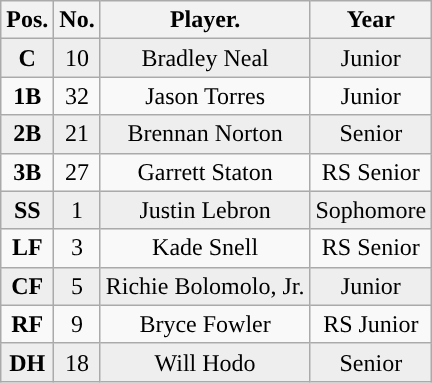<table class="wikitable non-sortable">
<tr>
<th style="text-align:center; ">Pos.</th>
<th style="text-align:center; ">No.</th>
<th style="text-align:center; ">Player.</th>
<th style="text-align:center; ">Year</th>
</tr>
<tr style="background:#eeeeee;text-align:center;">
<td><strong>C</strong></td>
<td>10</td>
<td>Bradley Neal</td>
<td>Junior</td>
</tr>
<tr style="text-align:center;">
<td><strong>1B</strong></td>
<td>32</td>
<td>Jason Torres</td>
<td>Junior</td>
</tr>
<tr style="background:#eeeeee;text-align:center;">
<td><strong>2B</strong></td>
<td>21</td>
<td>Brennan Norton</td>
<td>Senior</td>
</tr>
<tr style="text-align:center;">
<td><strong>3B</strong></td>
<td>27</td>
<td>Garrett Staton</td>
<td>RS Senior</td>
</tr>
<tr style="background:#eeeeee;text-align:center;">
<td><strong>SS</strong></td>
<td>1</td>
<td>Justin Lebron</td>
<td>Sophomore</td>
</tr>
<tr style="text-align:center;">
<td><strong>LF</strong></td>
<td>3</td>
<td>Kade Snell</td>
<td>RS Senior</td>
</tr>
<tr style="background:#eeeeee;text-align:center;">
<td><strong>CF</strong></td>
<td>5</td>
<td>Richie Bolomolo, Jr.</td>
<td>Junior</td>
</tr>
<tr style="text-align:center;">
<td><strong>RF</strong></td>
<td>9</td>
<td>Bryce Fowler</td>
<td>RS Junior</td>
</tr>
<tr style="background:#eeeeee;text-align:center;">
<td><strong>DH</strong></td>
<td>18</td>
<td>Will Hodo</td>
<td>Senior</td>
</tr>
</table>
